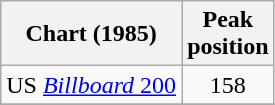<table class="wikitable">
<tr>
<th scope="col">Chart (1985)</th>
<th scope="col">Peak<br>position</th>
</tr>
<tr>
<td>US <a href='#'><em>Billboard</em> 200</a></td>
<td style="text-align:center;">158</td>
</tr>
<tr>
</tr>
</table>
